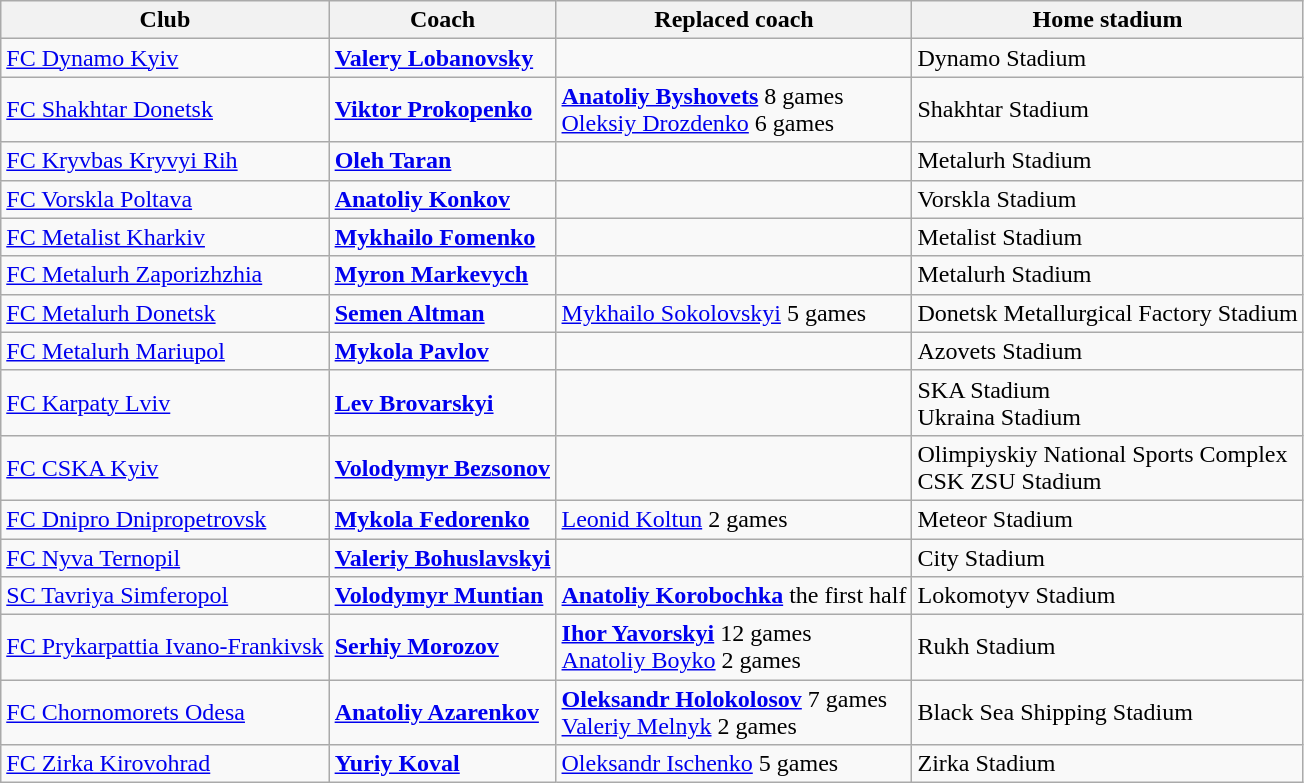<table class="wikitable">
<tr>
<th>Club</th>
<th>Coach</th>
<th>Replaced coach</th>
<th>Home stadium</th>
</tr>
<tr>
<td><a href='#'>FC Dynamo Kyiv</a></td>
<td> <strong><a href='#'>Valery Lobanovsky</a></strong></td>
<td></td>
<td>Dynamo Stadium</td>
</tr>
<tr>
<td><a href='#'>FC Shakhtar Donetsk</a></td>
<td> <strong><a href='#'>Viktor Prokopenko</a></strong></td>
<td> <strong><a href='#'>Anatoliy Byshovets</a></strong> 8 games <br>  <a href='#'>Oleksiy Drozdenko</a> 6 games</td>
<td>Shakhtar Stadium</td>
</tr>
<tr>
<td><a href='#'>FC Kryvbas Kryvyi Rih</a></td>
<td> <strong><a href='#'>Oleh Taran</a></strong></td>
<td></td>
<td>Metalurh Stadium</td>
</tr>
<tr>
<td><a href='#'>FC Vorskla Poltava</a></td>
<td> <strong><a href='#'>Anatoliy Konkov</a></strong></td>
<td></td>
<td>Vorskla Stadium</td>
</tr>
<tr>
<td><a href='#'>FC Metalist Kharkiv</a></td>
<td> <strong><a href='#'>Mykhailo Fomenko</a></strong></td>
<td></td>
<td>Metalist Stadium</td>
</tr>
<tr>
<td><a href='#'>FC Metalurh Zaporizhzhia</a></td>
<td> <strong><a href='#'>Myron Markevych</a></strong></td>
<td></td>
<td>Metalurh Stadium</td>
</tr>
<tr>
<td><a href='#'>FC Metalurh Donetsk</a></td>
<td> <strong><a href='#'>Semen Altman</a></strong></td>
<td> <a href='#'>Mykhailo Sokolovskyi</a> 5 games</td>
<td>Donetsk Metallurgical Factory Stadium</td>
</tr>
<tr>
<td><a href='#'>FC Metalurh Mariupol</a></td>
<td> <strong><a href='#'>Mykola Pavlov</a></strong></td>
<td></td>
<td>Azovets Stadium</td>
</tr>
<tr>
<td><a href='#'>FC Karpaty Lviv</a></td>
<td> <strong><a href='#'>Lev Brovarskyi</a></strong></td>
<td></td>
<td>SKA Stadium<br>Ukraina Stadium</td>
</tr>
<tr>
<td><a href='#'>FC CSKA Kyiv</a></td>
<td> <strong><a href='#'>Volodymyr Bezsonov</a></strong></td>
<td></td>
<td>Olimpiyskiy National Sports Complex<br>CSK ZSU Stadium</td>
</tr>
<tr>
<td><a href='#'>FC Dnipro Dnipropetrovsk</a></td>
<td> <strong><a href='#'>Mykola Fedorenko</a></strong></td>
<td> <a href='#'>Leonid Koltun</a> 2 games</td>
<td>Meteor Stadium</td>
</tr>
<tr>
<td><a href='#'>FC Nyva Ternopil</a></td>
<td> <strong><a href='#'>Valeriy Bohuslavskyi</a></strong></td>
<td></td>
<td>City Stadium</td>
</tr>
<tr>
<td><a href='#'>SC Tavriya Simferopol</a></td>
<td> <strong><a href='#'>Volodymyr Muntian</a></strong></td>
<td> <strong><a href='#'>Anatoliy Korobochka</a></strong> the first half</td>
<td>Lokomotyv Stadium</td>
</tr>
<tr>
<td><a href='#'>FC Prykarpattia Ivano-Frankivsk</a></td>
<td> <strong><a href='#'>Serhiy Morozov</a></strong></td>
<td> <strong><a href='#'>Ihor Yavorskyi</a></strong> 12 games <br>  <a href='#'>Anatoliy Boyko</a> 2 games</td>
<td>Rukh Stadium</td>
</tr>
<tr>
<td><a href='#'>FC Chornomorets Odesa</a></td>
<td> <strong><a href='#'>Anatoliy Azarenkov</a></strong></td>
<td> <strong><a href='#'>Oleksandr Holokolosov</a></strong> 7 games<br> <a href='#'>Valeriy Melnyk</a> 2 games</td>
<td>Black Sea Shipping Stadium</td>
</tr>
<tr>
<td><a href='#'>FC Zirka Kirovohrad</a></td>
<td> <strong><a href='#'>Yuriy Koval</a></strong></td>
<td> <a href='#'>Oleksandr Ischenko</a> 5 games</td>
<td>Zirka Stadium</td>
</tr>
</table>
